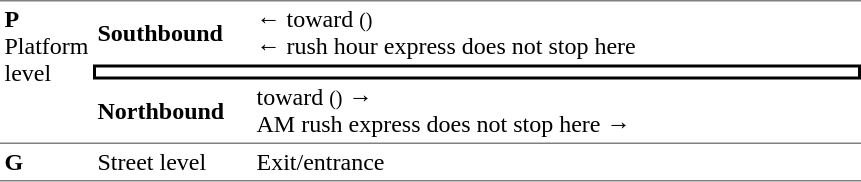<table table border=0 cellspacing=0 cellpadding=3>
<tr>
<td style="border-top:solid 1px gray;" rowspan=3 valign=top><strong>P</strong><br>Platform level</td>
<td style="border-top:solid 1px gray;"><span><strong>Southbound</strong></span></td>
<td style="border-top:solid 1px gray;">←  toward  <small>()</small><br>←  rush hour express does not stop here</td>
</tr>
<tr>
<td style="border-right:solid 2px black;border-left:solid 2px black;border-top:solid 2px black;border-bottom:solid 2px black;text-align:center;" colspan=2></td>
</tr>
<tr>
<td><span><strong>Northbound</strong></span></td>
<td>  toward  <small>()</small> →<br>  AM rush express does not stop here →</td>
</tr>
<tr>
<td style="border-top:solid 1px gray;border-bottom:solid 1px gray;" width=50><strong>G</strong></td>
<td style="border-top:solid 1px gray;border-bottom:solid 1px gray;" width=100>Street level</td>
<td style="border-top:solid 1px gray;border-bottom:solid 1px gray;" width=400>Exit/entrance<br></td>
</tr>
</table>
